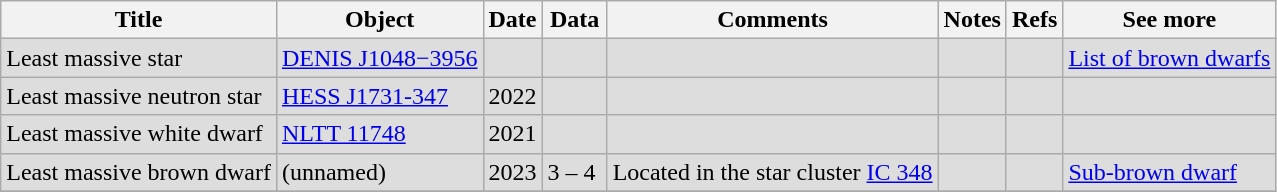<table class="wikitable" border="1">
<tr>
<th>Title</th>
<th>Object</th>
<th>Date</th>
<th>Data</th>
<th>Comments</th>
<th>Notes</th>
<th>Refs</th>
<th>See more</th>
</tr>
<tr bgcolor=#dddddd>
<td>Least massive star</td>
<td><a href='#'>DENIS J1048−3956</a></td>
<td></td>
<td></td>
<td></td>
<td></td>
<td></td>
<td><a href='#'>List of brown dwarfs</a></td>
</tr>
<tr bgcolor=#dddddd>
<td>Least massive neutron star</td>
<td><a href='#'>HESS J1731-347</a></td>
<td>2022</td>
<td></td>
<td></td>
<td></td>
<td></td>
<td></td>
</tr>
<tr bgcolor=#dddddd>
<td>Least massive white dwarf</td>
<td><a href='#'>NLTT 11748</a></td>
<td>2021</td>
<td></td>
<td></td>
<td></td>
<td></td>
<td></td>
</tr>
<tr bgcolor=#dddddd>
<td>Least massive brown dwarf</td>
<td>(unnamed)</td>
<td>2023</td>
<td>3 – 4 </td>
<td>Located in the star cluster <a href='#'>IC 348</a></td>
<td></td>
<td></td>
<td><a href='#'>Sub-brown dwarf</a></td>
</tr>
<tr>
</tr>
</table>
